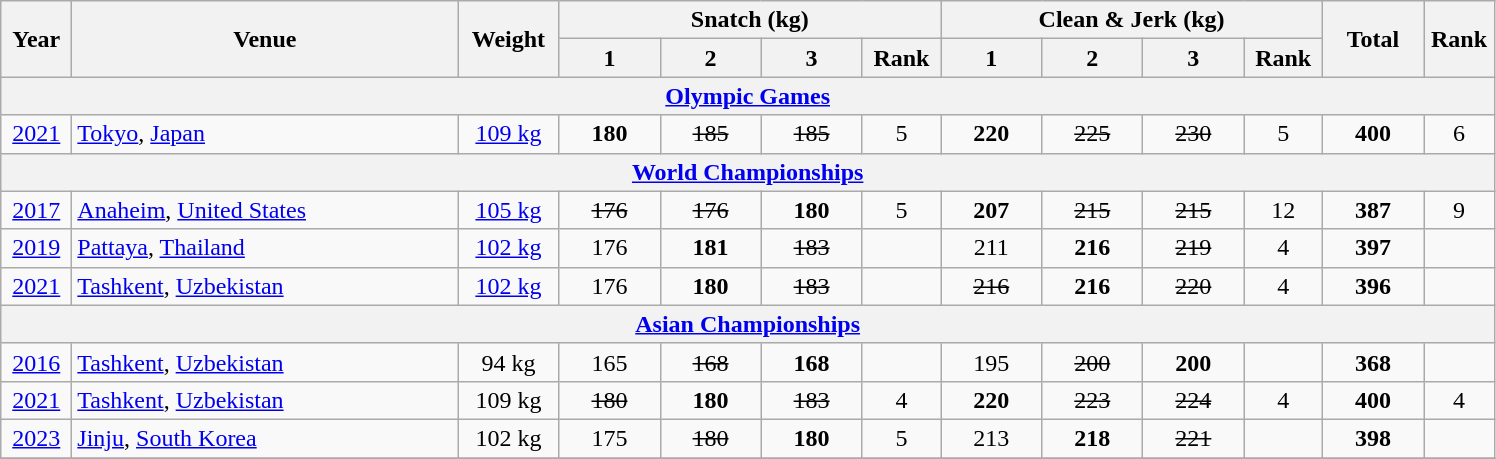<table class="wikitable" style="text-align:center;">
<tr>
<th rowspan=2 width=40>Year</th>
<th rowspan=2 width=250>Venue</th>
<th rowspan=2 width=60>Weight</th>
<th colspan=4>Snatch (kg)</th>
<th colspan=4>Clean & Jerk (kg)</th>
<th rowspan=2 width=60>Total</th>
<th rowspan=2 width=40>Rank</th>
</tr>
<tr>
<th width=60>1</th>
<th width=60>2</th>
<th width=60>3</th>
<th width=45>Rank</th>
<th width=60>1</th>
<th width=60>2</th>
<th width=60>3</th>
<th width=45>Rank</th>
</tr>
<tr>
<th colspan=13><a href='#'>Olympic Games</a></th>
</tr>
<tr>
<td><a href='#'>2021</a></td>
<td align=left> <a href='#'>Tokyo</a>, <a href='#'>Japan</a></td>
<td><a href='#'>109 kg</a></td>
<td><strong>180</strong></td>
<td><s>185</s></td>
<td><s>185</s></td>
<td>5</td>
<td><strong>220</strong></td>
<td><s>225</s></td>
<td><s>230</s></td>
<td>5</td>
<td><strong>400</strong></td>
<td>6</td>
</tr>
<tr>
<th colspan=13><a href='#'>World Championships</a></th>
</tr>
<tr>
<td><a href='#'>2017</a></td>
<td align=left> <a href='#'>Anaheim</a>, <a href='#'>United States</a></td>
<td><a href='#'>105 kg</a></td>
<td><s>176</s></td>
<td><s>176</s></td>
<td><strong>180</strong></td>
<td>5</td>
<td><strong>207</strong></td>
<td><s>215</s></td>
<td><s>215</s></td>
<td>12</td>
<td><strong>387</strong></td>
<td>9</td>
</tr>
<tr>
<td><a href='#'>2019</a></td>
<td align=left> <a href='#'>Pattaya</a>, <a href='#'>Thailand</a></td>
<td><a href='#'>102 kg</a></td>
<td>176</td>
<td><strong>181</strong></td>
<td><s>183</s></td>
<td></td>
<td>211</td>
<td><strong>216</strong></td>
<td><s>219</s></td>
<td>4</td>
<td><strong>397</strong></td>
<td></td>
</tr>
<tr>
<td><a href='#'>2021</a></td>
<td align=left> <a href='#'>Tashkent</a>, <a href='#'>Uzbekistan</a></td>
<td><a href='#'>102 kg</a></td>
<td>176</td>
<td><strong>180</strong></td>
<td><s>183</s></td>
<td></td>
<td><s>216</s></td>
<td><strong>216</strong></td>
<td><s>220</s></td>
<td>4</td>
<td><strong>396</strong></td>
<td></td>
</tr>
<tr>
<th colspan=13><a href='#'>Asian Championships</a></th>
</tr>
<tr>
<td><a href='#'>2016</a></td>
<td align=left> <a href='#'>Tashkent</a>, <a href='#'>Uzbekistan</a></td>
<td>94 kg</td>
<td>165</td>
<td><s>168</s></td>
<td><strong>168</strong></td>
<td></td>
<td>195</td>
<td><s>200</s></td>
<td><strong>200</strong></td>
<td></td>
<td><strong>368</strong></td>
<td></td>
</tr>
<tr>
<td><a href='#'>2021</a></td>
<td align=left> <a href='#'>Tashkent</a>, <a href='#'>Uzbekistan</a></td>
<td>109 kg</td>
<td><s>180</s></td>
<td><strong>180</strong></td>
<td><s>183</s></td>
<td>4</td>
<td><strong>220</strong></td>
<td><s>223</s></td>
<td><s>224</s></td>
<td>4</td>
<td><strong>400</strong></td>
<td>4</td>
</tr>
<tr>
<td><a href='#'>2023</a></td>
<td align=left> <a href='#'>Jinju</a>, <a href='#'>South Korea</a></td>
<td>102 kg</td>
<td>175</td>
<td><s>180</s></td>
<td><strong>180</strong></td>
<td>5</td>
<td>213</td>
<td><strong>218</strong></td>
<td><s>221</s></td>
<td></td>
<td><strong>398</strong></td>
<td></td>
</tr>
<tr>
</tr>
</table>
